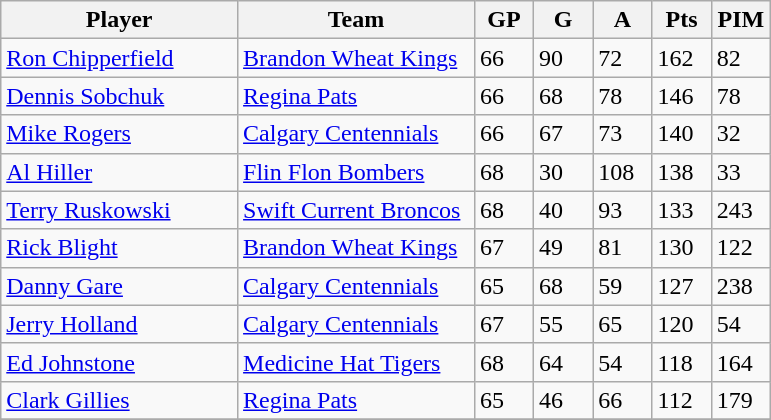<table class="wikitable">
<tr>
<th width="30%">Player</th>
<th width="30%">Team</th>
<th width="7.5%">GP</th>
<th width="7.5%">G</th>
<th width="7.5%">A</th>
<th width="7.5%">Pts</th>
<th width="7.5%">PIM</th>
</tr>
<tr>
<td><a href='#'>Ron Chipperfield</a></td>
<td><a href='#'>Brandon Wheat Kings</a></td>
<td>66</td>
<td>90</td>
<td>72</td>
<td>162</td>
<td>82</td>
</tr>
<tr>
<td><a href='#'>Dennis Sobchuk</a></td>
<td><a href='#'>Regina Pats</a></td>
<td>66</td>
<td>68</td>
<td>78</td>
<td>146</td>
<td>78</td>
</tr>
<tr>
<td><a href='#'>Mike Rogers</a></td>
<td><a href='#'>Calgary Centennials</a></td>
<td>66</td>
<td>67</td>
<td>73</td>
<td>140</td>
<td>32</td>
</tr>
<tr>
<td><a href='#'>Al Hiller</a></td>
<td><a href='#'>Flin Flon Bombers</a></td>
<td>68</td>
<td>30</td>
<td>108</td>
<td>138</td>
<td>33</td>
</tr>
<tr>
<td><a href='#'>Terry Ruskowski</a></td>
<td><a href='#'>Swift Current Broncos</a></td>
<td>68</td>
<td>40</td>
<td>93</td>
<td>133</td>
<td>243</td>
</tr>
<tr>
<td><a href='#'>Rick Blight</a></td>
<td><a href='#'>Brandon Wheat Kings</a></td>
<td>67</td>
<td>49</td>
<td>81</td>
<td>130</td>
<td>122</td>
</tr>
<tr>
<td><a href='#'>Danny Gare</a></td>
<td><a href='#'>Calgary Centennials</a></td>
<td>65</td>
<td>68</td>
<td>59</td>
<td>127</td>
<td>238</td>
</tr>
<tr>
<td><a href='#'>Jerry Holland</a></td>
<td><a href='#'>Calgary Centennials</a></td>
<td>67</td>
<td>55</td>
<td>65</td>
<td>120</td>
<td>54</td>
</tr>
<tr>
<td><a href='#'>Ed Johnstone</a></td>
<td><a href='#'>Medicine Hat Tigers</a></td>
<td>68</td>
<td>64</td>
<td>54</td>
<td>118</td>
<td>164</td>
</tr>
<tr>
<td><a href='#'>Clark Gillies</a></td>
<td><a href='#'>Regina Pats</a></td>
<td>65</td>
<td>46</td>
<td>66</td>
<td>112</td>
<td>179</td>
</tr>
<tr>
</tr>
</table>
